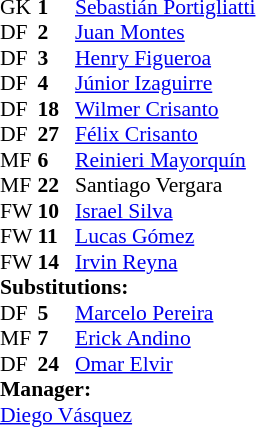<table style = "font-size: 90%" cellspacing = "0" cellpadding = "0">
<tr>
<td colspan = 4></td>
</tr>
<tr>
<th style="width:25px;"></th>
<th style="width:25px;"></th>
</tr>
<tr>
<td>GK</td>
<td><strong>1</strong></td>
<td> <a href='#'>Sebastián Portigliatti</a></td>
</tr>
<tr>
<td>DF</td>
<td><strong>2</strong></td>
<td> <a href='#'>Juan Montes</a></td>
</tr>
<tr>
<td>DF</td>
<td><strong>3</strong></td>
<td> <a href='#'>Henry Figueroa</a></td>
<td></td>
<td></td>
</tr>
<tr>
<td>DF</td>
<td><strong>4</strong></td>
<td> <a href='#'>Júnior Izaguirre</a></td>
<td></td>
<td></td>
</tr>
<tr>
<td>DF</td>
<td><strong>18</strong></td>
<td> <a href='#'>Wilmer Crisanto</a></td>
</tr>
<tr>
<td>DF</td>
<td><strong>27</strong></td>
<td> <a href='#'>Félix Crisanto</a></td>
<td></td>
<td></td>
</tr>
<tr>
<td>MF</td>
<td><strong>6</strong></td>
<td> <a href='#'>Reinieri Mayorquín</a></td>
<td></td>
<td></td>
<td></td>
<td></td>
</tr>
<tr>
<td>MF</td>
<td><strong>22</strong></td>
<td> Santiago Vergara</td>
</tr>
<tr>
<td>FW</td>
<td><strong>10</strong></td>
<td> <a href='#'>Israel Silva</a></td>
<td></td>
<td></td>
</tr>
<tr>
<td>FW</td>
<td><strong>11</strong></td>
<td> <a href='#'>Lucas Gómez</a></td>
</tr>
<tr>
<td>FW</td>
<td><strong>14</strong></td>
<td> <a href='#'>Irvin Reyna</a></td>
<td></td>
<td></td>
</tr>
<tr>
<td colspan = 3><strong>Substitutions:</strong></td>
</tr>
<tr>
<td>DF</td>
<td><strong>5</strong></td>
<td> <a href='#'>Marcelo Pereira</a></td>
<td></td>
<td></td>
</tr>
<tr>
<td>MF</td>
<td><strong>7</strong></td>
<td> <a href='#'>Erick Andino</a></td>
<td></td>
<td></td>
</tr>
<tr>
<td>DF</td>
<td><strong>24</strong></td>
<td> <a href='#'>Omar Elvir</a></td>
<td></td>
<td></td>
</tr>
<tr>
<td colspan = 3><strong>Manager:</strong></td>
</tr>
<tr>
<td colspan = 3> <a href='#'>Diego Vásquez</a></td>
</tr>
</table>
